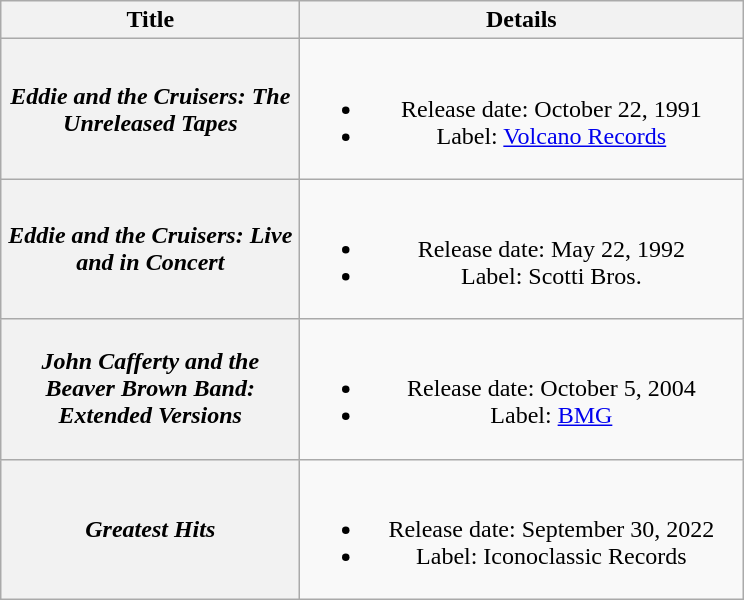<table class="wikitable plainrowheaders" style="text-align:center;">
<tr>
<th style="width:12em;">Title</th>
<th style="width:18em;">Details</th>
</tr>
<tr>
<th scope="row"><em>Eddie and the Cruisers: The Unreleased Tapes</em></th>
<td><br><ul><li>Release date: October 22, 1991</li><li>Label: <a href='#'>Volcano Records</a></li></ul></td>
</tr>
<tr>
<th scope="row"><em>Eddie and the Cruisers: Live and in Concert</em></th>
<td><br><ul><li>Release date: May 22, 1992</li><li>Label: Scotti Bros.</li></ul></td>
</tr>
<tr>
<th scope="row"><em>John Cafferty and the Beaver Brown Band: Extended Versions</em></th>
<td><br><ul><li>Release date: October 5, 2004</li><li>Label: <a href='#'>BMG</a></li></ul></td>
</tr>
<tr>
<th scope="row"><em>Greatest Hits</em></th>
<td><br><ul><li>Release date: September 30, 2022</li><li>Label: Iconoclassic Records</li></ul></td>
</tr>
</table>
